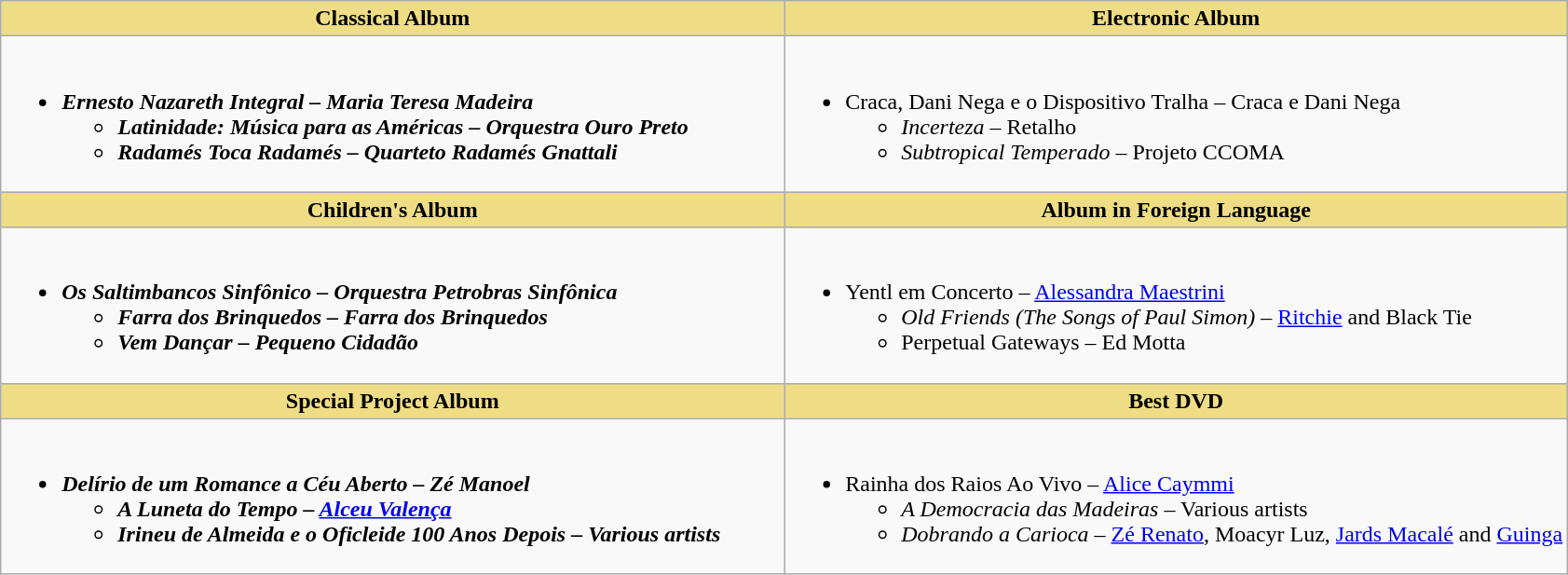<table class="wikitable" style="width=">
<tr>
<th style="background:#EEDD85; width:50%">Classical Album</th>
<th style="background:#EEDD85; width:50%">Electronic Album</th>
</tr>
<tr>
<td style="vertical-align:top"><br><ul><li><strong><em>Ernesto Nazareth Integral<em> – Maria Teresa Madeira<strong><ul><li></em>Latinidade: Música para as Américas<em> – Orquestra Ouro Preto</li><li></em>Radamés Toca Radamés<em> – Quarteto Radamés Gnattali</li></ul></li></ul></td>
<td style="vertical-align:top"><br><ul><li></em></strong>Craca, Dani Nega e o Dispositivo Tralha</em> – Craca e Dani Nega</strong><ul><li><em>Incerteza</em> – Retalho</li><li><em>Subtropical Temperado</em> – Projeto CCOMA</li></ul></li></ul></td>
</tr>
<tr>
<th style="background:#EEDD85; width:50%">Children's Album</th>
<th style="background:#EEDD85; width:50%">Album in Foreign Language</th>
</tr>
<tr>
<td style="vertical-align:top"><br><ul><li><strong><em>Os Saltimbancos Sinfônico<em> – Orquestra Petrobras Sinfônica<strong><ul><li></em>Farra dos Brinquedos<em> – Farra dos Brinquedos</li><li></em>Vem Dançar<em> – Pequeno Cidadão</li></ul></li></ul></td>
<td style="vertical-align:top"><br><ul><li></em></strong>Yentl em Concerto</em> – <a href='#'>Alessandra Maestrini</a></strong><ul><li><em>Old Friends (The Songs of Paul Simon)</em> – <a href='#'>Ritchie</a> and Black Tie</li><li>Perpetual Gateways – Ed Motta</li></ul></li></ul></td>
</tr>
<tr>
<th style="background:#EEDD85; width:50%">Special Project Album</th>
<th style="background:#EEDD85; width:50%">Best DVD</th>
</tr>
<tr>
<td style="vertical-align:top"><br><ul><li><strong><em>Delírio de um Romance a Céu Aberto<em> – Zé Manoel<strong><ul><li></em>A Luneta do Tempo<em> – <a href='#'>Alceu Valença</a></li><li></em>Irineu de Almeida e o Oficleide 100 Anos Depois<em> – Various artists</li></ul></li></ul></td>
<td style="vertical-align:top"><br><ul><li></em></strong>Rainha dos Raios Ao Vivo</em> – <a href='#'>Alice Caymmi</a></strong><ul><li><em>A Democracia das Madeiras</em> – Various artists</li><li><em>Dobrando a Carioca</em> – <a href='#'>Zé Renato</a>, Moacyr Luz, <a href='#'>Jards Macalé</a> and <a href='#'>Guinga</a></li></ul></li></ul></td>
</tr>
</table>
